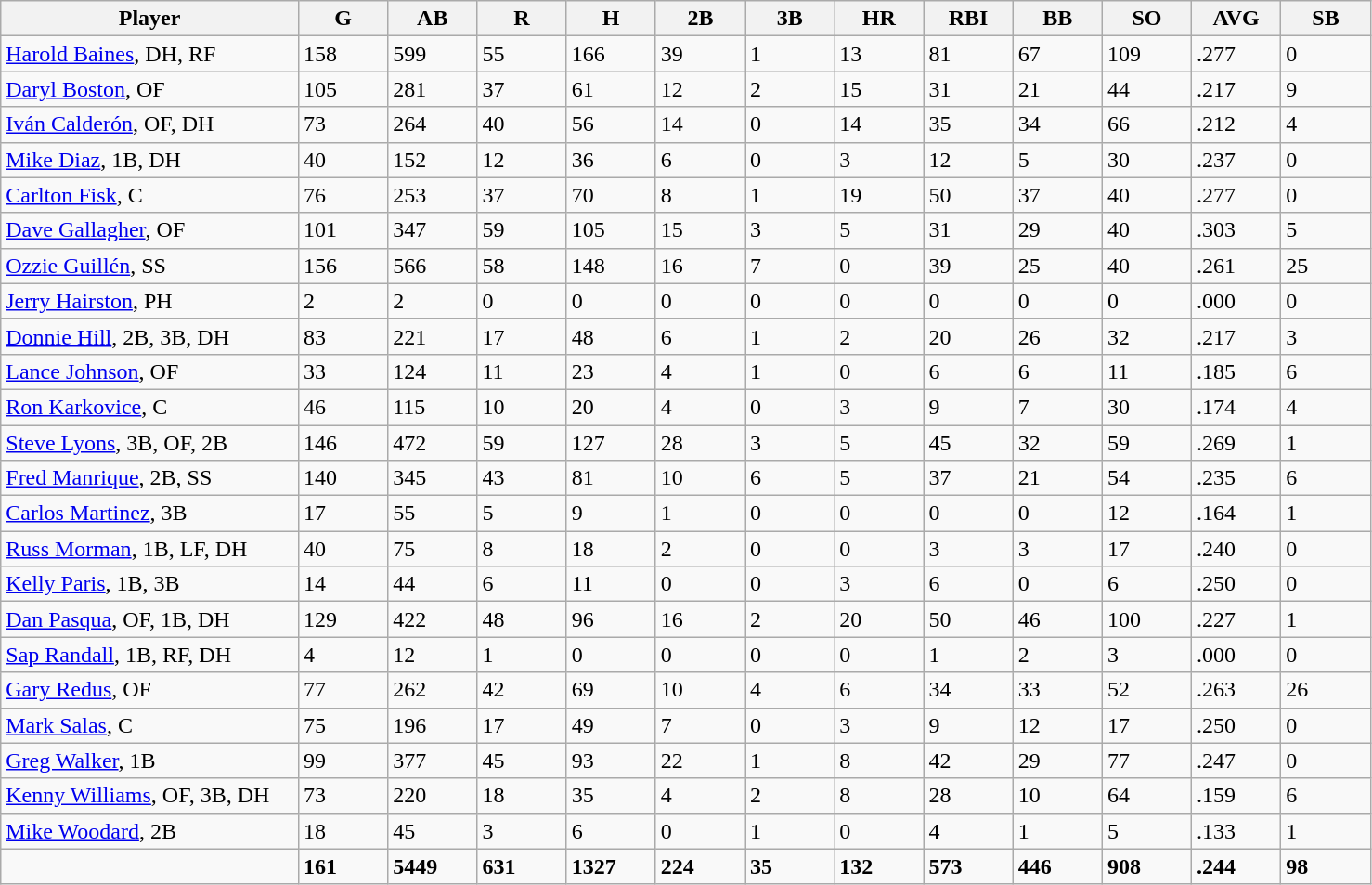<table class="wikitable sortable">
<tr>
<th bgcolor="#DDDDFF" width="20%">Player</th>
<th bgcolor="#DDDDFF" width="6%">G</th>
<th bgcolor="#DDDDFF" width="6%">AB</th>
<th bgcolor="#DDDDFF" width="6%">R</th>
<th bgcolor="#DDDDFF" width="6%">H</th>
<th bgcolor="#DDDDFF" width="6%">2B</th>
<th bgcolor="#DDDDFF" width="6%">3B</th>
<th bgcolor="#DDDDFF" width="6%">HR</th>
<th bgcolor="#DDDDFF" width="6%">RBI</th>
<th bgcolor="#DDDDFF" width="6%">BB</th>
<th bgcolor="#DDDDFF" width="6%">SO</th>
<th bgcolor="#DDDDFF" width="6%">AVG</th>
<th bgcolor="#DDDDFF" width="6%">SB</th>
</tr>
<tr>
<td><a href='#'>Harold Baines</a>, DH, RF</td>
<td>158</td>
<td>599</td>
<td>55</td>
<td>166</td>
<td>39</td>
<td>1</td>
<td>13</td>
<td>81</td>
<td>67</td>
<td>109</td>
<td>.277</td>
<td>0</td>
</tr>
<tr>
<td><a href='#'>Daryl Boston</a>, OF</td>
<td>105</td>
<td>281</td>
<td>37</td>
<td>61</td>
<td>12</td>
<td>2</td>
<td>15</td>
<td>31</td>
<td>21</td>
<td>44</td>
<td>.217</td>
<td>9</td>
</tr>
<tr>
<td><a href='#'>Iván Calderón</a>, OF, DH</td>
<td>73</td>
<td>264</td>
<td>40</td>
<td>56</td>
<td>14</td>
<td>0</td>
<td>14</td>
<td>35</td>
<td>34</td>
<td>66</td>
<td>.212</td>
<td>4</td>
</tr>
<tr>
<td><a href='#'>Mike Diaz</a>, 1B, DH</td>
<td>40</td>
<td>152</td>
<td>12</td>
<td>36</td>
<td>6</td>
<td>0</td>
<td>3</td>
<td>12</td>
<td>5</td>
<td>30</td>
<td>.237</td>
<td>0</td>
</tr>
<tr>
<td><a href='#'>Carlton Fisk</a>, C</td>
<td>76</td>
<td>253</td>
<td>37</td>
<td>70</td>
<td>8</td>
<td>1</td>
<td>19</td>
<td>50</td>
<td>37</td>
<td>40</td>
<td>.277</td>
<td>0</td>
</tr>
<tr>
<td><a href='#'>Dave Gallagher</a>, OF</td>
<td>101</td>
<td>347</td>
<td>59</td>
<td>105</td>
<td>15</td>
<td>3</td>
<td>5</td>
<td>31</td>
<td>29</td>
<td>40</td>
<td>.303</td>
<td>5</td>
</tr>
<tr>
<td><a href='#'>Ozzie Guillén</a>, SS</td>
<td>156</td>
<td>566</td>
<td>58</td>
<td>148</td>
<td>16</td>
<td>7</td>
<td>0</td>
<td>39</td>
<td>25</td>
<td>40</td>
<td>.261</td>
<td>25</td>
</tr>
<tr>
<td><a href='#'>Jerry Hairston</a>, PH</td>
<td>2</td>
<td>2</td>
<td>0</td>
<td>0</td>
<td>0</td>
<td>0</td>
<td>0</td>
<td>0</td>
<td>0</td>
<td>0</td>
<td>.000</td>
<td>0</td>
</tr>
<tr>
<td><a href='#'>Donnie Hill</a>, 2B, 3B, DH</td>
<td>83</td>
<td>221</td>
<td>17</td>
<td>48</td>
<td>6</td>
<td>1</td>
<td>2</td>
<td>20</td>
<td>26</td>
<td>32</td>
<td>.217</td>
<td>3</td>
</tr>
<tr>
<td><a href='#'>Lance Johnson</a>, OF</td>
<td>33</td>
<td>124</td>
<td>11</td>
<td>23</td>
<td>4</td>
<td>1</td>
<td>0</td>
<td>6</td>
<td>6</td>
<td>11</td>
<td>.185</td>
<td>6</td>
</tr>
<tr>
<td><a href='#'>Ron Karkovice</a>, C</td>
<td>46</td>
<td>115</td>
<td>10</td>
<td>20</td>
<td>4</td>
<td>0</td>
<td>3</td>
<td>9</td>
<td>7</td>
<td>30</td>
<td>.174</td>
<td>4</td>
</tr>
<tr>
<td><a href='#'>Steve Lyons</a>, 3B, OF, 2B</td>
<td>146</td>
<td>472</td>
<td>59</td>
<td>127</td>
<td>28</td>
<td>3</td>
<td>5</td>
<td>45</td>
<td>32</td>
<td>59</td>
<td>.269</td>
<td>1</td>
</tr>
<tr>
<td><a href='#'>Fred Manrique</a>, 2B, SS</td>
<td>140</td>
<td>345</td>
<td>43</td>
<td>81</td>
<td>10</td>
<td>6</td>
<td>5</td>
<td>37</td>
<td>21</td>
<td>54</td>
<td>.235</td>
<td>6</td>
</tr>
<tr>
<td><a href='#'>Carlos Martinez</a>, 3B</td>
<td>17</td>
<td>55</td>
<td>5</td>
<td>9</td>
<td>1</td>
<td>0</td>
<td>0</td>
<td>0</td>
<td>0</td>
<td>12</td>
<td>.164</td>
<td>1</td>
</tr>
<tr>
<td><a href='#'>Russ Morman</a>, 1B, LF, DH</td>
<td>40</td>
<td>75</td>
<td>8</td>
<td>18</td>
<td>2</td>
<td>0</td>
<td>0</td>
<td>3</td>
<td>3</td>
<td>17</td>
<td>.240</td>
<td>0</td>
</tr>
<tr>
<td><a href='#'>Kelly Paris</a>, 1B, 3B</td>
<td>14</td>
<td>44</td>
<td>6</td>
<td>11</td>
<td>0</td>
<td>0</td>
<td>3</td>
<td>6</td>
<td>0</td>
<td>6</td>
<td>.250</td>
<td>0</td>
</tr>
<tr>
<td><a href='#'>Dan Pasqua</a>, OF, 1B, DH</td>
<td>129</td>
<td>422</td>
<td>48</td>
<td>96</td>
<td>16</td>
<td>2</td>
<td>20</td>
<td>50</td>
<td>46</td>
<td>100</td>
<td>.227</td>
<td>1</td>
</tr>
<tr>
<td><a href='#'>Sap Randall</a>, 1B, RF, DH</td>
<td>4</td>
<td>12</td>
<td>1</td>
<td>0</td>
<td>0</td>
<td>0</td>
<td>0</td>
<td>1</td>
<td>2</td>
<td>3</td>
<td>.000</td>
<td>0</td>
</tr>
<tr>
<td><a href='#'>Gary Redus</a>, OF</td>
<td>77</td>
<td>262</td>
<td>42</td>
<td>69</td>
<td>10</td>
<td>4</td>
<td>6</td>
<td>34</td>
<td>33</td>
<td>52</td>
<td>.263</td>
<td>26</td>
</tr>
<tr>
<td><a href='#'>Mark Salas</a>, C</td>
<td>75</td>
<td>196</td>
<td>17</td>
<td>49</td>
<td>7</td>
<td>0</td>
<td>3</td>
<td>9</td>
<td>12</td>
<td>17</td>
<td>.250</td>
<td>0</td>
</tr>
<tr>
<td><a href='#'>Greg Walker</a>, 1B</td>
<td>99</td>
<td>377</td>
<td>45</td>
<td>93</td>
<td>22</td>
<td>1</td>
<td>8</td>
<td>42</td>
<td>29</td>
<td>77</td>
<td>.247</td>
<td>0</td>
</tr>
<tr>
<td><a href='#'>Kenny Williams</a>, OF, 3B, DH</td>
<td>73</td>
<td>220</td>
<td>18</td>
<td>35</td>
<td>4</td>
<td>2</td>
<td>8</td>
<td>28</td>
<td>10</td>
<td>64</td>
<td>.159</td>
<td>6</td>
</tr>
<tr>
<td><a href='#'>Mike Woodard</a>, 2B</td>
<td>18</td>
<td>45</td>
<td>3</td>
<td>6</td>
<td>0</td>
<td>1</td>
<td>0</td>
<td>4</td>
<td>1</td>
<td>5</td>
<td>.133</td>
<td>1</td>
</tr>
<tr class="sortbottom">
<td></td>
<td><strong>161</strong></td>
<td><strong>5449</strong></td>
<td><strong>631</strong></td>
<td><strong>1327</strong></td>
<td><strong>224</strong></td>
<td><strong>35</strong></td>
<td><strong>132</strong></td>
<td><strong>573</strong></td>
<td><strong>446</strong></td>
<td><strong>908</strong></td>
<td><strong>.244</strong></td>
<td><strong>98</strong></td>
</tr>
</table>
